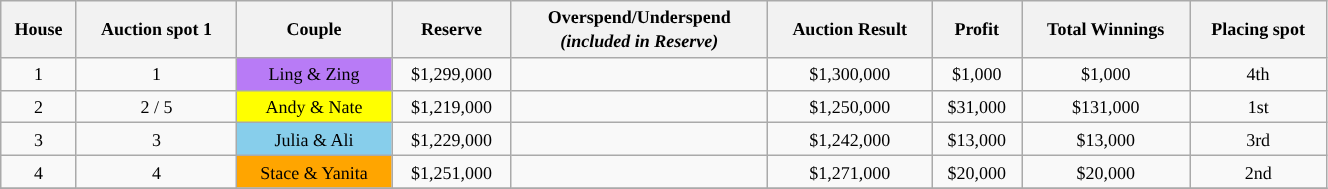<table class="wikitable" style="text-align: center; font-size: 9pt; line-height:16px; width:70%" |>
<tr>
<th>House</th>
<th>Auction spot 1</th>
<th>Couple</th>
<th>Reserve</th>
<th>Overspend/Underspend<br><em>(included in Reserve)</em></th>
<th>Auction Result</th>
<th>Profit</th>
<th>Total Winnings</th>
<th>Placing spot</th>
</tr>
<tr>
<td>1</td>
<td style="text-align:center">1</td>
<td style='background:#B87BF6;'>Ling & Zing</td>
<td style="text-align:center">$1,299,000</td>
<td></td>
<td style="text-align:center">$1,300,000</td>
<td style="text-align:center">$1,000</td>
<td style="text-align:center">$1,000</td>
<td style="text-align:center">4th</td>
</tr>
<tr>
<td>2</td>
<td style="text-align:center">2 / 5</td>
<td style='background:yellow;'>Andy & Nate</td>
<td style="text-align:center">$1,219,000</td>
<td></td>
<td style="text-align:center">$1,250,000</td>
<td style="text-align:center">$31,000</td>
<td style="text-align:center">$131,000</td>
<td style="text-align:center">1st</td>
</tr>
<tr>
<td>3</td>
<td style="text-align:center">3</td>
<td style='background:skyblue;'>Julia & Ali</td>
<td style="text-align:center">$1,229,000</td>
<td></td>
<td style="text-align:center">$1,242,000</td>
<td style="text-align:center">$13,000</td>
<td style="text-align:center">$13,000</td>
<td style="text-align:center">3rd</td>
</tr>
<tr>
<td>4</td>
<td style="text-align:center">4</td>
<td style='background:orange;'>Stace & Yanita</td>
<td style="text-align:center">$1,251,000</td>
<td></td>
<td style="text-align:center">$1,271,000</td>
<td style="text-align:center">$20,000</td>
<td style="text-align:center">$20,000</td>
<td style="text-align:center">2nd</td>
</tr>
<tr>
</tr>
</table>
